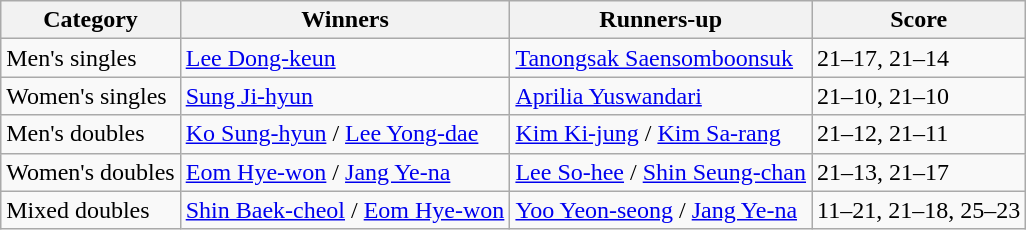<table class=wikitable style="white-space:nowrap;">
<tr>
<th>Category</th>
<th>Winners</th>
<th>Runners-up</th>
<th>Score</th>
</tr>
<tr>
<td>Men's singles</td>
<td> <a href='#'>Lee Dong-keun</a></td>
<td> <a href='#'>Tanongsak Saensomboonsuk</a></td>
<td>21–17, 21–14</td>
</tr>
<tr>
<td>Women's singles</td>
<td> <a href='#'>Sung Ji-hyun</a></td>
<td> <a href='#'>Aprilia Yuswandari</a></td>
<td>21–10, 21–10</td>
</tr>
<tr>
<td>Men's doubles</td>
<td> <a href='#'>Ko Sung-hyun</a> / <a href='#'>Lee Yong-dae</a></td>
<td> <a href='#'>Kim Ki-jung</a> / <a href='#'>Kim Sa-rang</a></td>
<td>21–12, 21–11</td>
</tr>
<tr>
<td>Women's doubles</td>
<td> <a href='#'>Eom Hye-won</a> / <a href='#'>Jang Ye-na</a></td>
<td> <a href='#'>Lee So-hee</a> / <a href='#'>Shin Seung-chan</a></td>
<td>21–13, 21–17</td>
</tr>
<tr>
<td>Mixed doubles</td>
<td> <a href='#'>Shin Baek-cheol</a> / <a href='#'>Eom Hye-won</a></td>
<td> <a href='#'>Yoo Yeon-seong</a> / <a href='#'>Jang Ye-na</a></td>
<td>11–21, 21–18, 25–23</td>
</tr>
</table>
